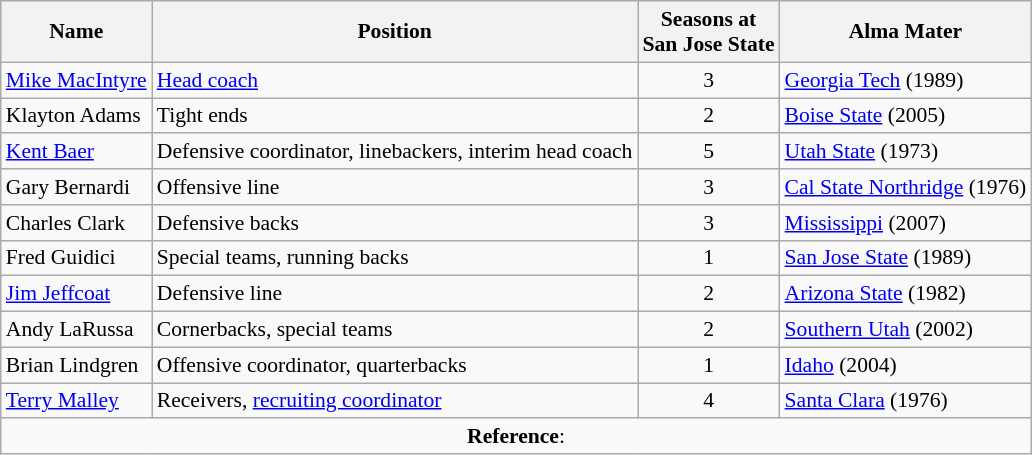<table class="wikitable" border="1" style="font-size:90%;">
<tr>
<th>Name</th>
<th>Position</th>
<th>Seasons at<br>San Jose State</th>
<th>Alma Mater</th>
</tr>
<tr>
<td><a href='#'>Mike MacIntyre</a></td>
<td><a href='#'>Head coach</a></td>
<td align=center>3</td>
<td><a href='#'>Georgia Tech</a> (1989)</td>
</tr>
<tr>
<td>Klayton Adams</td>
<td>Tight ends</td>
<td align=center>2</td>
<td><a href='#'>Boise State</a> (2005)</td>
</tr>
<tr>
<td><a href='#'>Kent Baer</a></td>
<td>Defensive coordinator, linebackers, interim head coach</td>
<td align=center>5</td>
<td><a href='#'>Utah State</a> (1973)</td>
</tr>
<tr>
<td>Gary Bernardi</td>
<td>Offensive line</td>
<td align=center>3</td>
<td><a href='#'>Cal State Northridge</a> (1976)</td>
</tr>
<tr>
<td>Charles Clark</td>
<td>Defensive backs</td>
<td align=center>3</td>
<td><a href='#'>Mississippi</a> (2007)</td>
</tr>
<tr>
<td>Fred Guidici</td>
<td>Special teams, running backs</td>
<td align=center>1</td>
<td><a href='#'>San Jose State</a> (1989)</td>
</tr>
<tr>
<td><a href='#'>Jim Jeffcoat</a></td>
<td>Defensive line</td>
<td align=center>2</td>
<td><a href='#'>Arizona State</a> (1982)</td>
</tr>
<tr>
<td>Andy LaRussa</td>
<td>Cornerbacks, special teams</td>
<td align=center>2</td>
<td><a href='#'>Southern Utah</a> (2002)</td>
</tr>
<tr>
<td>Brian Lindgren</td>
<td>Offensive coordinator, quarterbacks</td>
<td align=center>1</td>
<td><a href='#'>Idaho</a> (2004)</td>
</tr>
<tr>
<td><a href='#'>Terry Malley</a></td>
<td>Receivers, <a href='#'>recruiting coordinator</a></td>
<td align=center>4</td>
<td><a href='#'>Santa Clara</a> (1976)</td>
</tr>
<tr>
<td colspan="4" align=center><strong>Reference</strong>:</td>
</tr>
</table>
